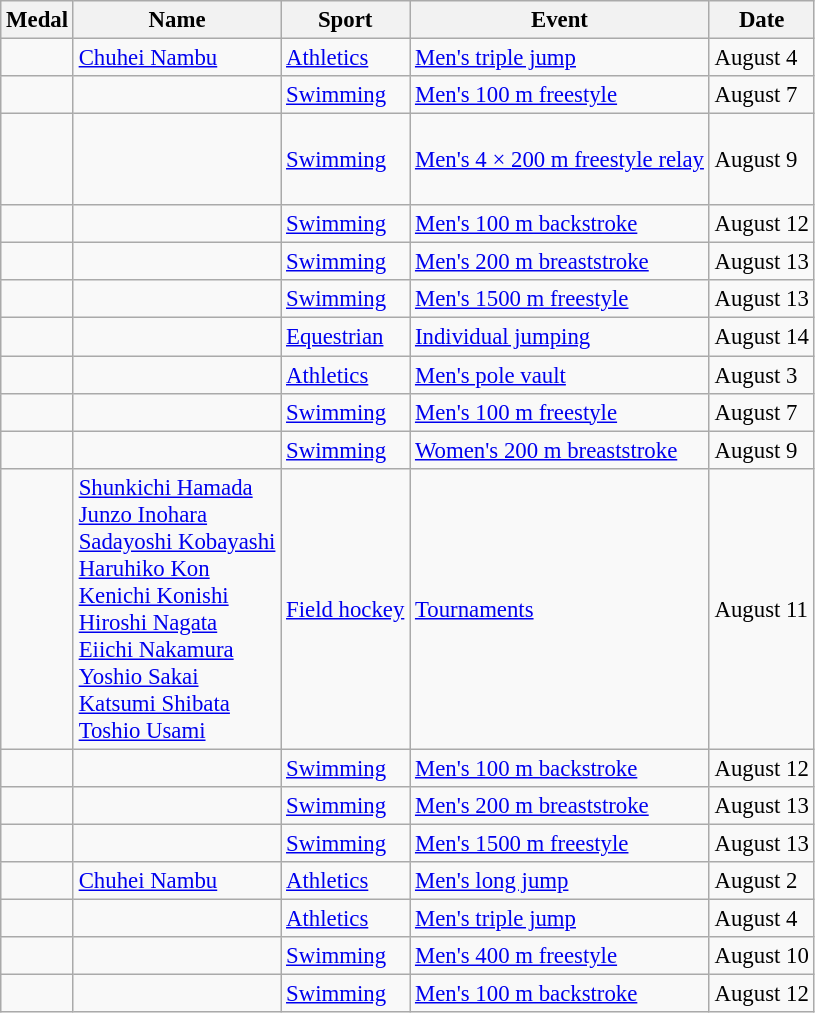<table class="wikitable sortable" style="font-size:95%">
<tr>
<th>Medal</th>
<th>Name</th>
<th>Sport</th>
<th>Event</th>
<th>Date</th>
</tr>
<tr>
<td></td>
<td><a href='#'>Chuhei Nambu</a></td>
<td><a href='#'>Athletics</a></td>
<td><a href='#'>Men's triple jump</a></td>
<td>August 4</td>
</tr>
<tr>
<td></td>
<td></td>
<td><a href='#'>Swimming</a></td>
<td><a href='#'>Men's 100 m freestyle</a></td>
<td>August 7</td>
</tr>
<tr>
<td></td>
<td><br><br> <br></td>
<td><a href='#'>Swimming</a></td>
<td><a href='#'>Men's 4 × 200 m freestyle relay</a></td>
<td>August 9</td>
</tr>
<tr>
<td></td>
<td></td>
<td><a href='#'>Swimming</a></td>
<td><a href='#'>Men's 100 m backstroke</a></td>
<td>August 12</td>
</tr>
<tr>
<td></td>
<td></td>
<td><a href='#'>Swimming</a></td>
<td><a href='#'>Men's 200 m breaststroke</a></td>
<td>August 13</td>
</tr>
<tr>
<td></td>
<td></td>
<td><a href='#'>Swimming</a></td>
<td><a href='#'>Men's 1500 m freestyle</a></td>
<td>August 13</td>
</tr>
<tr>
<td></td>
<td></td>
<td><a href='#'>Equestrian</a></td>
<td><a href='#'>Individual jumping</a></td>
<td>August 14</td>
</tr>
<tr>
<td></td>
<td></td>
<td><a href='#'>Athletics</a></td>
<td><a href='#'>Men's pole vault</a></td>
<td>August 3</td>
</tr>
<tr>
<td></td>
<td></td>
<td><a href='#'>Swimming</a></td>
<td><a href='#'>Men's 100 m freestyle</a></td>
<td>August 7</td>
</tr>
<tr>
<td></td>
<td></td>
<td><a href='#'>Swimming</a></td>
<td><a href='#'>Women's 200 m breaststroke</a></td>
<td>August 9</td>
</tr>
<tr>
<td></td>
<td><a href='#'>Shunkichi Hamada</a><br><a href='#'>Junzo Inohara</a><br><a href='#'>Sadayoshi Kobayashi</a><br><a href='#'>Haruhiko Kon</a><br><a href='#'>Kenichi Konishi</a><br><a href='#'>Hiroshi Nagata</a><br><a href='#'>Eiichi Nakamura</a><br><a href='#'>Yoshio Sakai</a><br><a href='#'>Katsumi Shibata</a><br><a href='#'>Toshio Usami</a></td>
<td><a href='#'>Field hockey</a></td>
<td><a href='#'>Tournaments</a></td>
<td>August 11</td>
</tr>
<tr>
<td></td>
<td></td>
<td><a href='#'>Swimming</a></td>
<td><a href='#'>Men's 100 m backstroke</a></td>
<td>August 12</td>
</tr>
<tr>
<td></td>
<td></td>
<td><a href='#'>Swimming</a></td>
<td><a href='#'>Men's 200 m breaststroke</a></td>
<td>August 13</td>
</tr>
<tr>
<td></td>
<td></td>
<td><a href='#'>Swimming</a></td>
<td><a href='#'>Men's 1500 m freestyle</a></td>
<td>August 13</td>
</tr>
<tr>
<td></td>
<td><a href='#'>Chuhei Nambu</a></td>
<td><a href='#'>Athletics</a></td>
<td><a href='#'>Men's long jump</a></td>
<td>August 2</td>
</tr>
<tr>
<td></td>
<td></td>
<td><a href='#'>Athletics</a></td>
<td><a href='#'>Men's triple jump</a></td>
<td>August 4</td>
</tr>
<tr>
<td></td>
<td></td>
<td><a href='#'>Swimming</a></td>
<td><a href='#'>Men's 400 m freestyle</a></td>
<td>August 10</td>
</tr>
<tr>
<td></td>
<td></td>
<td><a href='#'>Swimming</a></td>
<td><a href='#'>Men's 100 m backstroke</a></td>
<td>August 12</td>
</tr>
</table>
